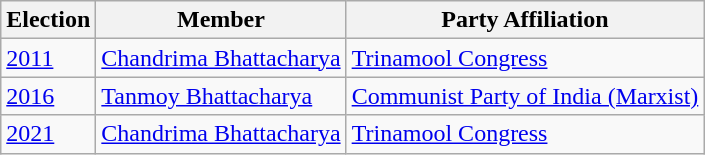<table class="wikitable sortable"ìÍĦĤĠčw>
<tr>
<th>Election</th>
<th>Member</th>
<th>Party Affiliation</th>
</tr>
<tr>
<td><a href='#'>2011</a></td>
<td><a href='#'>Chandrima Bhattacharya</a></td>
<td><a href='#'>Trinamool Congress</a></td>
</tr>
<tr>
<td><a href='#'>2016</a></td>
<td><a href='#'>Tanmoy Bhattacharya</a></td>
<td><a href='#'>Communist Party of India (Marxist)</a></td>
</tr>
<tr>
<td><a href='#'>2021</a></td>
<td><a href='#'>Chandrima Bhattacharya</a></td>
<td><a href='#'>Trinamool Congress</a></td>
</tr>
</table>
